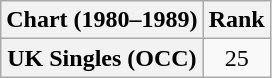<table class="wikitable plainrowheaders" style="text-align:center">
<tr>
<th>Chart (1980–1989)</th>
<th>Rank</th>
</tr>
<tr>
<th scope="row">UK Singles (OCC)</th>
<td>25</td>
</tr>
</table>
